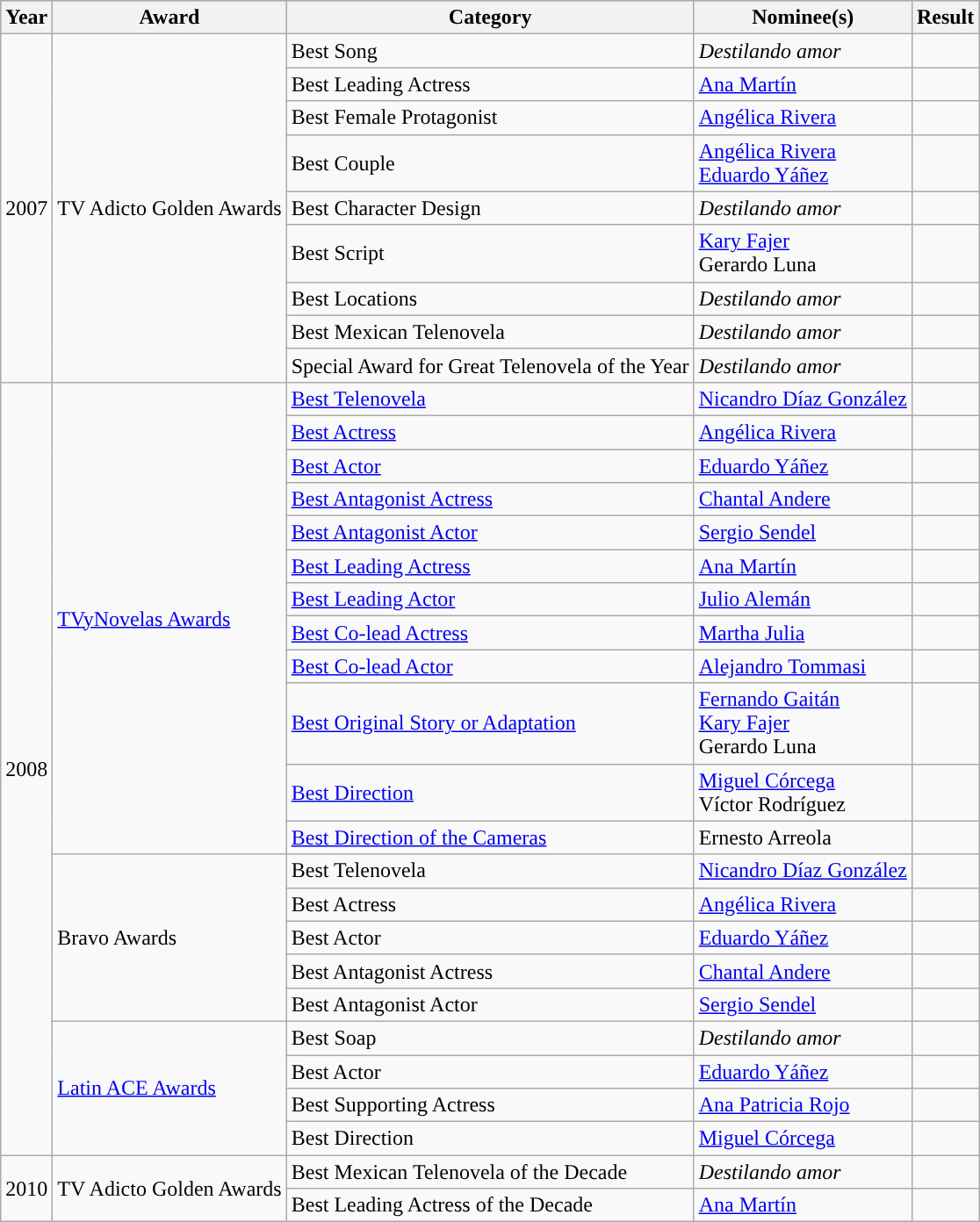<table class="wikitable">
<tr style="background:#b0c4de;">
<th>Year</th>
<th>Award</th>
<th>Category</th>
<th>Nominee(s)</th>
<th>Result</th>
</tr>
<tr>
<td rowspan=9>2007</td>
<td rowspan=9>TV Adicto Golden Awards</td>
<td>Best Song</td>
<td><em>Destilando amor</em></td>
<td></td>
</tr>
<tr>
<td>Best Leading Actress</td>
<td><a href='#'>Ana Martín</a></td>
<td></td>
</tr>
<tr>
<td>Best Female Protagonist</td>
<td><a href='#'>Angélica Rivera</a></td>
<td></td>
</tr>
<tr>
<td>Best Couple</td>
<td><a href='#'>Angélica Rivera</a> <br> <a href='#'>Eduardo Yáñez</a></td>
<td></td>
</tr>
<tr>
<td>Best Character Design</td>
<td><em>Destilando amor</em></td>
<td></td>
</tr>
<tr>
<td>Best Script</td>
<td><a href='#'>Kary Fajer</a> <br> Gerardo Luna</td>
<td></td>
</tr>
<tr>
<td>Best Locations</td>
<td><em>Destilando amor</em></td>
<td></td>
</tr>
<tr>
<td>Best Mexican Telenovela</td>
<td><em>Destilando amor</em></td>
<td></td>
</tr>
<tr>
<td>Special Award for Great Telenovela of the Year</td>
<td><em>Destilando amor</em></td>
<td></td>
</tr>
<tr>
<td rowspan=21>2008</td>
<td rowspan=12><a href='#'>TVyNovelas Awards</a></td>
<td><a href='#'>Best Telenovela</a></td>
<td><a href='#'>Nicandro Díaz González</a></td>
<td></td>
</tr>
<tr>
<td><a href='#'>Best Actress</a></td>
<td><a href='#'>Angélica Rivera</a></td>
<td></td>
</tr>
<tr>
<td><a href='#'>Best Actor</a></td>
<td><a href='#'>Eduardo Yáñez</a></td>
<td></td>
</tr>
<tr>
<td><a href='#'>Best Antagonist Actress</a></td>
<td><a href='#'>Chantal Andere</a></td>
<td></td>
</tr>
<tr>
<td><a href='#'>Best Antagonist Actor</a></td>
<td><a href='#'>Sergio Sendel</a></td>
<td></td>
</tr>
<tr>
<td><a href='#'>Best Leading Actress</a></td>
<td><a href='#'>Ana Martín</a></td>
<td></td>
</tr>
<tr>
<td><a href='#'>Best Leading Actor</a></td>
<td><a href='#'>Julio Alemán</a></td>
<td></td>
</tr>
<tr>
<td><a href='#'>Best Co-lead Actress</a></td>
<td><a href='#'>Martha Julia</a></td>
<td></td>
</tr>
<tr>
<td><a href='#'>Best Co-lead Actor</a></td>
<td><a href='#'>Alejandro Tommasi</a></td>
<td></td>
</tr>
<tr>
<td><a href='#'>Best Original Story or Adaptation</a></td>
<td><a href='#'>Fernando Gaitán</a> <br> <a href='#'>Kary Fajer</a> <br> Gerardo Luna</td>
<td></td>
</tr>
<tr>
<td><a href='#'>Best Direction</a></td>
<td><a href='#'>Miguel Córcega</a> <br> Víctor Rodríguez</td>
<td></td>
</tr>
<tr>
<td><a href='#'>Best Direction of the Cameras</a></td>
<td>Ernesto Arreola</td>
<td></td>
</tr>
<tr>
<td rowspan=5>Bravo Awards</td>
<td>Best Telenovela</td>
<td><a href='#'>Nicandro Díaz González</a></td>
<td></td>
</tr>
<tr>
<td>Best Actress</td>
<td><a href='#'>Angélica Rivera</a></td>
<td></td>
</tr>
<tr>
<td>Best Actor</td>
<td><a href='#'>Eduardo Yáñez</a></td>
<td></td>
</tr>
<tr>
<td>Best Antagonist Actress</td>
<td><a href='#'>Chantal Andere</a></td>
<td></td>
</tr>
<tr>
<td>Best Antagonist Actor</td>
<td><a href='#'>Sergio Sendel</a></td>
<td></td>
</tr>
<tr>
<td rowspan=4><a href='#'>Latin ACE Awards</a></td>
<td>Best Soap</td>
<td><em>Destilando amor</em></td>
<td></td>
</tr>
<tr>
<td>Best Actor</td>
<td><a href='#'>Eduardo Yáñez</a></td>
<td></td>
</tr>
<tr>
<td>Best Supporting Actress</td>
<td><a href='#'>Ana Patricia Rojo</a></td>
<td></td>
</tr>
<tr>
<td>Best Direction</td>
<td><a href='#'>Miguel Córcega</a></td>
<td></td>
</tr>
<tr>
<td rowspan=2>2010</td>
<td rowspan=2>TV Adicto Golden Awards</td>
<td>Best Mexican Telenovela of the Decade</td>
<td><em>Destilando amor</em></td>
<td></td>
</tr>
<tr>
<td>Best Leading Actress of the Decade</td>
<td><a href='#'>Ana Martín</a></td>
<td></td>
</tr>
</table>
